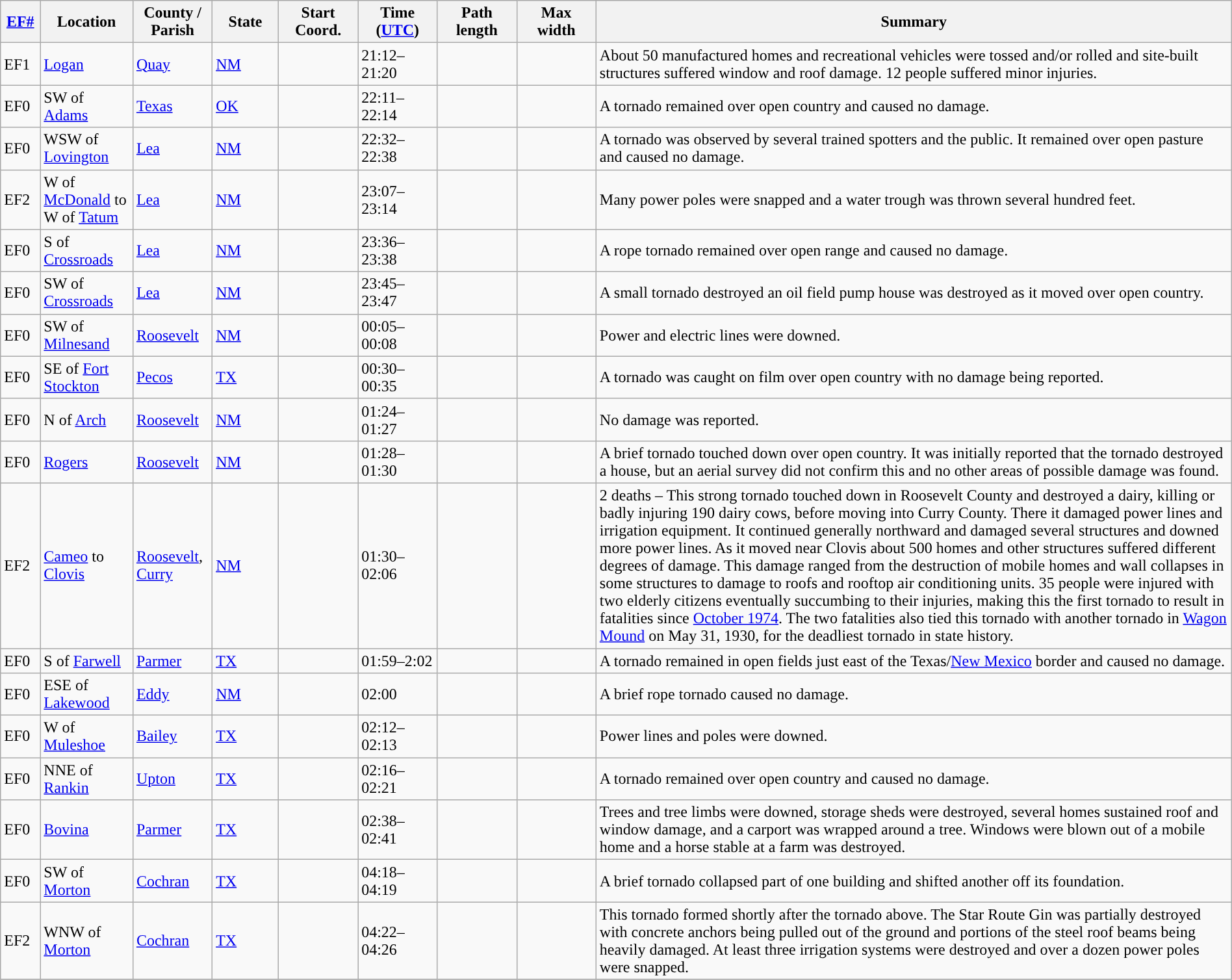<table class="wikitable sortable" style="width:100%;">
<tr>
<th scope="col"  style="width:3%; text-align:center;"><a href='#'>EF#</a></th>
<th scope="col"  style="width:7%; text-align:center;" class="unsortable">Location</th>
<th scope="col"  style="width:6%; text-align:center;" class="unsortable">County / Parish</th>
<th scope="col"  style="width:5%; text-align:center;">State</th>
<th scope="col"  style="width:6%; text-align:center;">Start Coord.</th>
<th scope="col"  style="width:6%; text-align:center;">Time (<a href='#'>UTC</a>)</th>
<th scope="col"  style="width:6%; text-align:center;">Path length</th>
<th scope="col"  style="width:6%; text-align:center;">Max width</th>
<th scope="col" class="unsortable" style="width:48%; text-align:center;">Summary</th>
</tr>
<tr>
<td>EF1</td>
<td><a href='#'>Logan</a></td>
<td><a href='#'>Quay</a></td>
<td><a href='#'>NM</a></td>
<td></td>
<td>21:12–21:20</td>
<td></td>
<td></td>
<td>About 50 manufactured homes and recreational vehicles were tossed and/or rolled and site-built structures suffered window and roof damage. 12 people suffered minor injuries.</td>
</tr>
<tr>
<td>EF0</td>
<td>SW of <a href='#'>Adams</a></td>
<td><a href='#'>Texas</a></td>
<td><a href='#'>OK</a></td>
<td></td>
<td>22:11–22:14</td>
<td></td>
<td></td>
<td>A tornado remained over open country and caused no damage.</td>
</tr>
<tr>
<td>EF0</td>
<td>WSW of <a href='#'>Lovington</a></td>
<td><a href='#'>Lea</a></td>
<td><a href='#'>NM</a></td>
<td></td>
<td>22:32–22:38</td>
<td></td>
<td></td>
<td>A tornado was observed by several trained spotters and the public. It remained over open pasture and caused no damage.</td>
</tr>
<tr>
<td>EF2</td>
<td>W of <a href='#'>McDonald</a> to W of <a href='#'>Tatum</a></td>
<td><a href='#'>Lea</a></td>
<td><a href='#'>NM</a></td>
<td></td>
<td>23:07–23:14</td>
<td></td>
<td></td>
<td>Many power poles were snapped and a  water trough was thrown several hundred feet.</td>
</tr>
<tr>
<td>EF0</td>
<td>S of <a href='#'>Crossroads</a></td>
<td><a href='#'>Lea</a></td>
<td><a href='#'>NM</a></td>
<td></td>
<td>23:36–23:38</td>
<td></td>
<td></td>
<td>A rope tornado remained over open range and caused no damage.</td>
</tr>
<tr>
<td>EF0</td>
<td>SW of <a href='#'>Crossroads</a></td>
<td><a href='#'>Lea</a></td>
<td><a href='#'>NM</a></td>
<td></td>
<td>23:45–23:47</td>
<td></td>
<td></td>
<td>A small tornado destroyed an oil field pump house was destroyed as it moved over open country.</td>
</tr>
<tr>
<td>EF0</td>
<td>SW of <a href='#'>Milnesand</a></td>
<td><a href='#'>Roosevelt</a></td>
<td><a href='#'>NM</a></td>
<td></td>
<td>00:05–00:08</td>
<td></td>
<td></td>
<td>Power and electric lines were downed.</td>
</tr>
<tr>
<td>EF0</td>
<td>SE of <a href='#'>Fort Stockton</a></td>
<td><a href='#'>Pecos</a></td>
<td><a href='#'>TX</a></td>
<td></td>
<td>00:30–00:35</td>
<td></td>
<td></td>
<td>A tornado was caught on film over open country with no damage being reported.</td>
</tr>
<tr>
<td>EF0</td>
<td>N of <a href='#'>Arch</a></td>
<td><a href='#'>Roosevelt</a></td>
<td><a href='#'>NM</a></td>
<td></td>
<td>01:24–01:27</td>
<td></td>
<td></td>
<td>No damage was reported.</td>
</tr>
<tr>
<td>EF0</td>
<td><a href='#'>Rogers</a></td>
<td><a href='#'>Roosevelt</a></td>
<td><a href='#'>NM</a></td>
<td></td>
<td>01:28–01:30</td>
<td></td>
<td></td>
<td>A brief tornado touched down over open country. It was initially reported that the tornado destroyed a house, but an aerial survey did not confirm this and no other areas of possible damage was found.</td>
</tr>
<tr>
<td>EF2</td>
<td><a href='#'>Cameo</a> to <a href='#'>Clovis</a></td>
<td><a href='#'>Roosevelt</a>, <a href='#'>Curry</a></td>
<td><a href='#'>NM</a></td>
<td></td>
<td>01:30–02:06</td>
<td></td>
<td></td>
<td>2 deaths – This strong tornado touched down in Roosevelt County and destroyed a dairy, killing or badly injuring 190 dairy cows, before moving into Curry County. There it damaged power lines and irrigation equipment. It continued generally northward and damaged several structures and downed more power lines. As it moved near Clovis about 500 homes and other structures suffered different degrees of damage. This damage ranged from the destruction of mobile homes and wall collapses in some structures to damage to roofs and rooftop air conditioning units. 35 people were injured with two elderly citizens eventually succumbing to their injuries, making this the first tornado to result in fatalities since <a href='#'>October 1974</a>. The two fatalities also tied this tornado with another tornado in <a href='#'>Wagon Mound</a> on May 31, 1930, for the deadliest tornado in state history.</td>
</tr>
<tr>
<td>EF0</td>
<td>S of <a href='#'>Farwell</a></td>
<td><a href='#'>Parmer</a></td>
<td><a href='#'>TX</a></td>
<td></td>
<td>01:59–2:02</td>
<td></td>
<td></td>
<td>A tornado remained in open fields just east of the Texas/<a href='#'>New Mexico</a> border and caused no damage.</td>
</tr>
<tr>
<td>EF0</td>
<td>ESE of <a href='#'>Lakewood</a></td>
<td><a href='#'>Eddy</a></td>
<td><a href='#'>NM</a></td>
<td></td>
<td>02:00</td>
<td></td>
<td></td>
<td>A brief rope tornado caused no damage.</td>
</tr>
<tr>
<td>EF0</td>
<td>W of <a href='#'>Muleshoe</a></td>
<td><a href='#'>Bailey</a></td>
<td><a href='#'>TX</a></td>
<td></td>
<td>02:12–02:13</td>
<td></td>
<td></td>
<td>Power lines and poles were downed.</td>
</tr>
<tr>
<td>EF0</td>
<td>NNE of <a href='#'>Rankin</a></td>
<td><a href='#'>Upton</a></td>
<td><a href='#'>TX</a></td>
<td></td>
<td>02:16–02:21</td>
<td></td>
<td></td>
<td>A tornado remained over open country and caused no damage.</td>
</tr>
<tr>
<td>EF0</td>
<td><a href='#'>Bovina</a></td>
<td><a href='#'>Parmer</a></td>
<td><a href='#'>TX</a></td>
<td></td>
<td>02:38–02:41</td>
<td></td>
<td></td>
<td>Trees and tree limbs were downed, storage sheds were destroyed, several homes sustained roof and window damage, and a carport was wrapped around a tree. Windows were blown out of a mobile home and a horse stable at a farm was destroyed.</td>
</tr>
<tr>
<td>EF0</td>
<td>SW of <a href='#'>Morton</a></td>
<td><a href='#'>Cochran</a></td>
<td><a href='#'>TX</a></td>
<td></td>
<td>04:18–04:19</td>
<td></td>
<td></td>
<td>A brief tornado collapsed part of one building and shifted another off its foundation.</td>
</tr>
<tr>
<td>EF2</td>
<td>WNW of <a href='#'>Morton</a></td>
<td><a href='#'>Cochran</a></td>
<td><a href='#'>TX</a></td>
<td></td>
<td>04:22–04:26</td>
<td></td>
<td></td>
<td>This tornado formed shortly after the tornado above. The Star Route Gin was partially destroyed with concrete anchors being pulled out of the ground and portions of the steel roof beams being heavily damaged. At least three irrigation systems were destroyed and over a dozen power poles were snapped.</td>
</tr>
<tr>
</tr>
</table>
